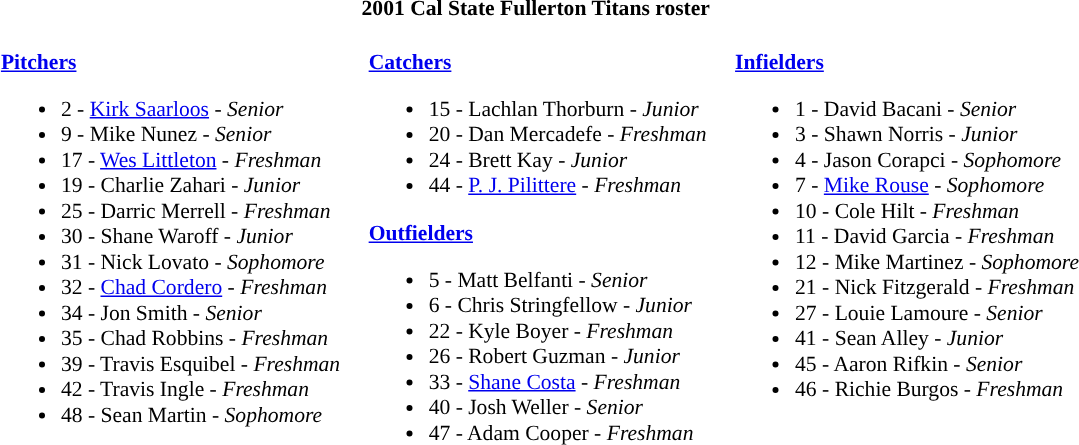<table class="toccolours" style="border-collapse:collapse; font-size:90%;">
<tr>
<th colspan=9>2001 Cal State Fullerton Titans roster</th>
</tr>
<tr>
<td width="03"> </td>
<td valign="top"><br><strong><a href='#'>Pitchers</a></strong><ul><li>2 - <a href='#'>Kirk Saarloos</a> - <em>Senior</em></li><li>9 - Mike Nunez - <em>Senior</em></li><li>17 - <a href='#'>Wes Littleton</a> - <em>Freshman</em></li><li>19 - Charlie Zahari - <em>Junior</em></li><li>25 - Darric Merrell - <em>Freshman</em></li><li>30 - Shane Waroff - <em>Junior</em></li><li>31 - Nick Lovato - <em>Sophomore</em></li><li>32 - <a href='#'>Chad Cordero</a> - <em>Freshman</em></li><li>34 - Jon Smith - <em>Senior</em></li><li>35 - Chad Robbins - <em>Freshman</em></li><li>39 - Travis Esquibel - <em>Freshman</em></li><li>42 - Travis Ingle - <em>Freshman</em></li><li>48 - Sean Martin - <em>Sophomore</em></li></ul></td>
<td width="15"> </td>
<td valign="top"><br><strong><a href='#'>Catchers</a></strong><ul><li>15 - Lachlan Thorburn - <em>Junior</em></li><li>20 - Dan Mercadefe - <em>Freshman</em></li><li>24 - Brett Kay - <em>Junior</em></li><li>44 - <a href='#'>P. J. Pilittere</a> - <em>Freshman</em></li></ul><strong><a href='#'>Outfielders</a></strong><ul><li>5 - Matt Belfanti - <em>Senior</em></li><li>6 - Chris Stringfellow - <em>Junior</em></li><li>22 - Kyle Boyer - <em>Freshman</em></li><li>26 - Robert Guzman - <em>Junior</em></li><li>33 - <a href='#'>Shane Costa</a> - <em>Freshman</em></li><li>40 - Josh Weller - <em>Senior</em></li><li>47 - Adam Cooper - <em>Freshman</em></li></ul></td>
<td width="15"> </td>
<td valign="top"><br><strong><a href='#'>Infielders</a></strong><ul><li>1 - David Bacani - <em>Senior</em></li><li>3 - Shawn Norris - <em>Junior</em></li><li>4 - Jason Corapci - <em>Sophomore</em></li><li>7 - <a href='#'>Mike Rouse</a> - <em>Sophomore</em></li><li>10 - Cole Hilt - <em>Freshman</em></li><li>11 - David Garcia - <em>Freshman</em></li><li>12 - Mike Martinez - <em>Sophomore</em></li><li>21 - Nick Fitzgerald - <em>Freshman</em></li><li>27 - Louie Lamoure - <em>Senior</em></li><li>41 - Sean Alley - <em>Junior</em></li><li>45 - Aaron Rifkin - <em>Senior</em></li><li>46 - Richie Burgos - <em>Freshman</em></li></ul></td>
</tr>
</table>
